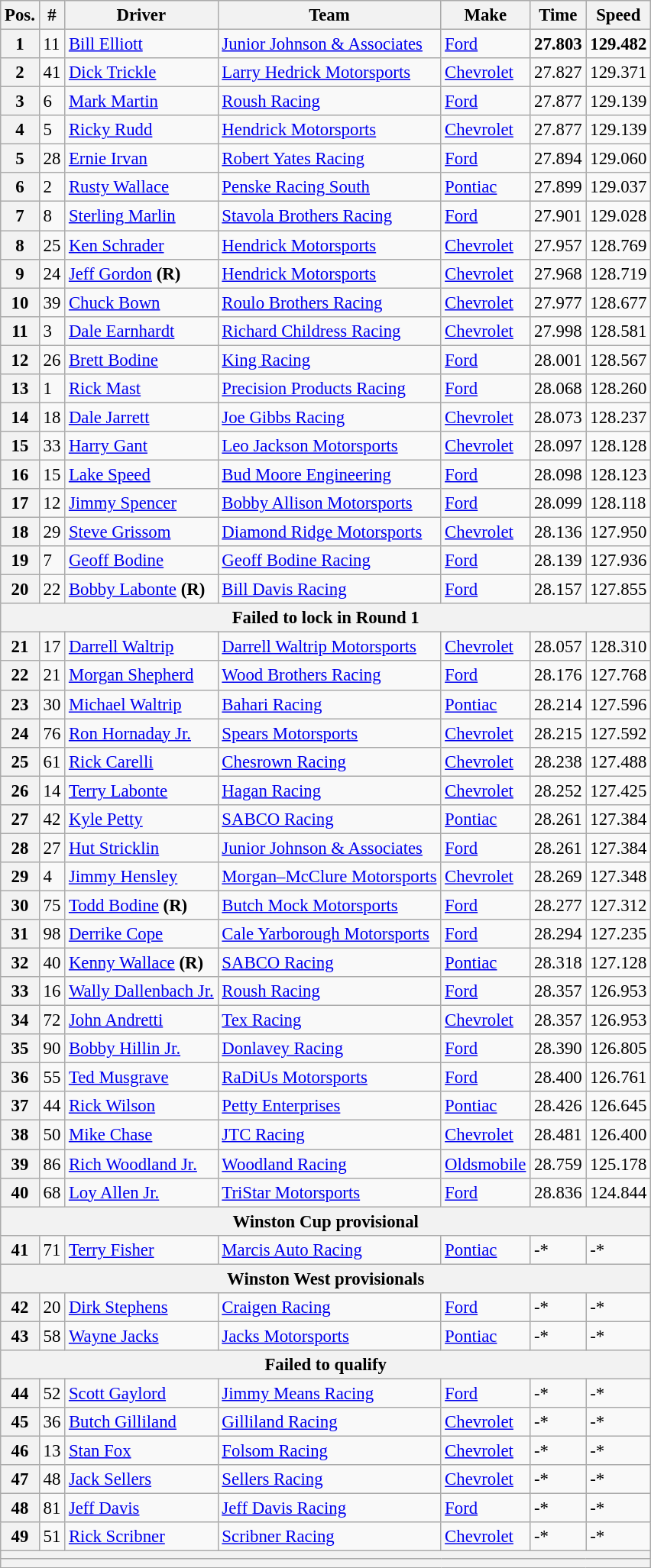<table class="wikitable" style="font-size:95%">
<tr>
<th>Pos.</th>
<th>#</th>
<th>Driver</th>
<th>Team</th>
<th>Make</th>
<th>Time</th>
<th>Speed</th>
</tr>
<tr>
<th>1</th>
<td>11</td>
<td><a href='#'>Bill Elliott</a></td>
<td><a href='#'>Junior Johnson & Associates</a></td>
<td><a href='#'>Ford</a></td>
<td><strong>27.803</strong></td>
<td><strong>129.482</strong></td>
</tr>
<tr>
<th>2</th>
<td>41</td>
<td><a href='#'>Dick Trickle</a></td>
<td><a href='#'>Larry Hedrick Motorsports</a></td>
<td><a href='#'>Chevrolet</a></td>
<td>27.827</td>
<td>129.371</td>
</tr>
<tr>
<th>3</th>
<td>6</td>
<td><a href='#'>Mark Martin</a></td>
<td><a href='#'>Roush Racing</a></td>
<td><a href='#'>Ford</a></td>
<td>27.877</td>
<td>129.139</td>
</tr>
<tr>
<th>4</th>
<td>5</td>
<td><a href='#'>Ricky Rudd</a></td>
<td><a href='#'>Hendrick Motorsports</a></td>
<td><a href='#'>Chevrolet</a></td>
<td>27.877</td>
<td>129.139</td>
</tr>
<tr>
<th>5</th>
<td>28</td>
<td><a href='#'>Ernie Irvan</a></td>
<td><a href='#'>Robert Yates Racing</a></td>
<td><a href='#'>Ford</a></td>
<td>27.894</td>
<td>129.060</td>
</tr>
<tr>
<th>6</th>
<td>2</td>
<td><a href='#'>Rusty Wallace</a></td>
<td><a href='#'>Penske Racing South</a></td>
<td><a href='#'>Pontiac</a></td>
<td>27.899</td>
<td>129.037</td>
</tr>
<tr>
<th>7</th>
<td>8</td>
<td><a href='#'>Sterling Marlin</a></td>
<td><a href='#'>Stavola Brothers Racing</a></td>
<td><a href='#'>Ford</a></td>
<td>27.901</td>
<td>129.028</td>
</tr>
<tr>
<th>8</th>
<td>25</td>
<td><a href='#'>Ken Schrader</a></td>
<td><a href='#'>Hendrick Motorsports</a></td>
<td><a href='#'>Chevrolet</a></td>
<td>27.957</td>
<td>128.769</td>
</tr>
<tr>
<th>9</th>
<td>24</td>
<td><a href='#'>Jeff Gordon</a> <strong>(R)</strong></td>
<td><a href='#'>Hendrick Motorsports</a></td>
<td><a href='#'>Chevrolet</a></td>
<td>27.968</td>
<td>128.719</td>
</tr>
<tr>
<th>10</th>
<td>39</td>
<td><a href='#'>Chuck Bown</a></td>
<td><a href='#'>Roulo Brothers Racing</a></td>
<td><a href='#'>Chevrolet</a></td>
<td>27.977</td>
<td>128.677</td>
</tr>
<tr>
<th>11</th>
<td>3</td>
<td><a href='#'>Dale Earnhardt</a></td>
<td><a href='#'>Richard Childress Racing</a></td>
<td><a href='#'>Chevrolet</a></td>
<td>27.998</td>
<td>128.581</td>
</tr>
<tr>
<th>12</th>
<td>26</td>
<td><a href='#'>Brett Bodine</a></td>
<td><a href='#'>King Racing</a></td>
<td><a href='#'>Ford</a></td>
<td>28.001</td>
<td>128.567</td>
</tr>
<tr>
<th>13</th>
<td>1</td>
<td><a href='#'>Rick Mast</a></td>
<td><a href='#'>Precision Products Racing</a></td>
<td><a href='#'>Ford</a></td>
<td>28.068</td>
<td>128.260</td>
</tr>
<tr>
<th>14</th>
<td>18</td>
<td><a href='#'>Dale Jarrett</a></td>
<td><a href='#'>Joe Gibbs Racing</a></td>
<td><a href='#'>Chevrolet</a></td>
<td>28.073</td>
<td>128.237</td>
</tr>
<tr>
<th>15</th>
<td>33</td>
<td><a href='#'>Harry Gant</a></td>
<td><a href='#'>Leo Jackson Motorsports</a></td>
<td><a href='#'>Chevrolet</a></td>
<td>28.097</td>
<td>128.128</td>
</tr>
<tr>
<th>16</th>
<td>15</td>
<td><a href='#'>Lake Speed</a></td>
<td><a href='#'>Bud Moore Engineering</a></td>
<td><a href='#'>Ford</a></td>
<td>28.098</td>
<td>128.123</td>
</tr>
<tr>
<th>17</th>
<td>12</td>
<td><a href='#'>Jimmy Spencer</a></td>
<td><a href='#'>Bobby Allison Motorsports</a></td>
<td><a href='#'>Ford</a></td>
<td>28.099</td>
<td>128.118</td>
</tr>
<tr>
<th>18</th>
<td>29</td>
<td><a href='#'>Steve Grissom</a></td>
<td><a href='#'>Diamond Ridge Motorsports</a></td>
<td><a href='#'>Chevrolet</a></td>
<td>28.136</td>
<td>127.950</td>
</tr>
<tr>
<th>19</th>
<td>7</td>
<td><a href='#'>Geoff Bodine</a></td>
<td><a href='#'>Geoff Bodine Racing</a></td>
<td><a href='#'>Ford</a></td>
<td>28.139</td>
<td>127.936</td>
</tr>
<tr>
<th>20</th>
<td>22</td>
<td><a href='#'>Bobby Labonte</a> <strong>(R)</strong></td>
<td><a href='#'>Bill Davis Racing</a></td>
<td><a href='#'>Ford</a></td>
<td>28.157</td>
<td>127.855</td>
</tr>
<tr>
<th colspan="7">Failed to lock in Round 1</th>
</tr>
<tr>
<th>21</th>
<td>17</td>
<td><a href='#'>Darrell Waltrip</a></td>
<td><a href='#'>Darrell Waltrip Motorsports</a></td>
<td><a href='#'>Chevrolet</a></td>
<td>28.057</td>
<td>128.310</td>
</tr>
<tr>
<th>22</th>
<td>21</td>
<td><a href='#'>Morgan Shepherd</a></td>
<td><a href='#'>Wood Brothers Racing</a></td>
<td><a href='#'>Ford</a></td>
<td>28.176</td>
<td>127.768</td>
</tr>
<tr>
<th>23</th>
<td>30</td>
<td><a href='#'>Michael Waltrip</a></td>
<td><a href='#'>Bahari Racing</a></td>
<td><a href='#'>Pontiac</a></td>
<td>28.214</td>
<td>127.596</td>
</tr>
<tr>
<th>24</th>
<td>76</td>
<td><a href='#'>Ron Hornaday Jr.</a></td>
<td><a href='#'>Spears Motorsports</a></td>
<td><a href='#'>Chevrolet</a></td>
<td>28.215</td>
<td>127.592</td>
</tr>
<tr>
<th>25</th>
<td>61</td>
<td><a href='#'>Rick Carelli</a></td>
<td><a href='#'>Chesrown Racing</a></td>
<td><a href='#'>Chevrolet</a></td>
<td>28.238</td>
<td>127.488</td>
</tr>
<tr>
<th>26</th>
<td>14</td>
<td><a href='#'>Terry Labonte</a></td>
<td><a href='#'>Hagan Racing</a></td>
<td><a href='#'>Chevrolet</a></td>
<td>28.252</td>
<td>127.425</td>
</tr>
<tr>
<th>27</th>
<td>42</td>
<td><a href='#'>Kyle Petty</a></td>
<td><a href='#'>SABCO Racing</a></td>
<td><a href='#'>Pontiac</a></td>
<td>28.261</td>
<td>127.384</td>
</tr>
<tr>
<th>28</th>
<td>27</td>
<td><a href='#'>Hut Stricklin</a></td>
<td><a href='#'>Junior Johnson & Associates</a></td>
<td><a href='#'>Ford</a></td>
<td>28.261</td>
<td>127.384</td>
</tr>
<tr>
<th>29</th>
<td>4</td>
<td><a href='#'>Jimmy Hensley</a></td>
<td><a href='#'>Morgan–McClure Motorsports</a></td>
<td><a href='#'>Chevrolet</a></td>
<td>28.269</td>
<td>127.348</td>
</tr>
<tr>
<th>30</th>
<td>75</td>
<td><a href='#'>Todd Bodine</a> <strong>(R)</strong></td>
<td><a href='#'>Butch Mock Motorsports</a></td>
<td><a href='#'>Ford</a></td>
<td>28.277</td>
<td>127.312</td>
</tr>
<tr>
<th>31</th>
<td>98</td>
<td><a href='#'>Derrike Cope</a></td>
<td><a href='#'>Cale Yarborough Motorsports</a></td>
<td><a href='#'>Ford</a></td>
<td>28.294</td>
<td>127.235</td>
</tr>
<tr>
<th>32</th>
<td>40</td>
<td><a href='#'>Kenny Wallace</a> <strong>(R)</strong></td>
<td><a href='#'>SABCO Racing</a></td>
<td><a href='#'>Pontiac</a></td>
<td>28.318</td>
<td>127.128</td>
</tr>
<tr>
<th>33</th>
<td>16</td>
<td><a href='#'>Wally Dallenbach Jr.</a></td>
<td><a href='#'>Roush Racing</a></td>
<td><a href='#'>Ford</a></td>
<td>28.357</td>
<td>126.953</td>
</tr>
<tr>
<th>34</th>
<td>72</td>
<td><a href='#'>John Andretti</a></td>
<td><a href='#'>Tex Racing</a></td>
<td><a href='#'>Chevrolet</a></td>
<td>28.357</td>
<td>126.953</td>
</tr>
<tr>
<th>35</th>
<td>90</td>
<td><a href='#'>Bobby Hillin Jr.</a></td>
<td><a href='#'>Donlavey Racing</a></td>
<td><a href='#'>Ford</a></td>
<td>28.390</td>
<td>126.805</td>
</tr>
<tr>
<th>36</th>
<td>55</td>
<td><a href='#'>Ted Musgrave</a></td>
<td><a href='#'>RaDiUs Motorsports</a></td>
<td><a href='#'>Ford</a></td>
<td>28.400</td>
<td>126.761</td>
</tr>
<tr>
<th>37</th>
<td>44</td>
<td><a href='#'>Rick Wilson</a></td>
<td><a href='#'>Petty Enterprises</a></td>
<td><a href='#'>Pontiac</a></td>
<td>28.426</td>
<td>126.645</td>
</tr>
<tr>
<th>38</th>
<td>50</td>
<td><a href='#'>Mike Chase</a></td>
<td><a href='#'>JTC Racing</a></td>
<td><a href='#'>Chevrolet</a></td>
<td>28.481</td>
<td>126.400</td>
</tr>
<tr>
<th>39</th>
<td>86</td>
<td><a href='#'>Rich Woodland Jr.</a></td>
<td><a href='#'>Woodland Racing</a></td>
<td><a href='#'>Oldsmobile</a></td>
<td>28.759</td>
<td>125.178</td>
</tr>
<tr>
<th>40</th>
<td>68</td>
<td><a href='#'>Loy Allen Jr.</a></td>
<td><a href='#'>TriStar Motorsports</a></td>
<td><a href='#'>Ford</a></td>
<td>28.836</td>
<td>124.844</td>
</tr>
<tr>
<th colspan="7">Winston Cup provisional</th>
</tr>
<tr>
<th>41</th>
<td>71</td>
<td><a href='#'>Terry Fisher</a></td>
<td><a href='#'>Marcis Auto Racing</a></td>
<td><a href='#'>Pontiac</a></td>
<td>-*</td>
<td>-*</td>
</tr>
<tr>
<th colspan="7">Winston West provisionals</th>
</tr>
<tr>
<th>42</th>
<td>20</td>
<td><a href='#'>Dirk Stephens</a></td>
<td><a href='#'>Craigen Racing</a></td>
<td><a href='#'>Ford</a></td>
<td>-*</td>
<td>-*</td>
</tr>
<tr>
<th>43</th>
<td>58</td>
<td><a href='#'>Wayne Jacks</a></td>
<td><a href='#'>Jacks Motorsports</a></td>
<td><a href='#'>Pontiac</a></td>
<td>-*</td>
<td>-*</td>
</tr>
<tr>
<th colspan="7">Failed to qualify</th>
</tr>
<tr>
<th>44</th>
<td>52</td>
<td><a href='#'>Scott Gaylord</a></td>
<td><a href='#'>Jimmy Means Racing</a></td>
<td><a href='#'>Ford</a></td>
<td>-*</td>
<td>-*</td>
</tr>
<tr>
<th>45</th>
<td>36</td>
<td><a href='#'>Butch Gilliland</a></td>
<td><a href='#'>Gilliland Racing</a></td>
<td><a href='#'>Chevrolet</a></td>
<td>-*</td>
<td>-*</td>
</tr>
<tr>
<th>46</th>
<td>13</td>
<td><a href='#'>Stan Fox</a></td>
<td><a href='#'>Folsom Racing</a></td>
<td><a href='#'>Chevrolet</a></td>
<td>-*</td>
<td>-*</td>
</tr>
<tr>
<th>47</th>
<td>48</td>
<td><a href='#'>Jack Sellers</a></td>
<td><a href='#'>Sellers Racing</a></td>
<td><a href='#'>Chevrolet</a></td>
<td>-*</td>
<td>-*</td>
</tr>
<tr>
<th>48</th>
<td>81</td>
<td><a href='#'>Jeff Davis</a></td>
<td><a href='#'>Jeff Davis Racing</a></td>
<td><a href='#'>Ford</a></td>
<td>-*</td>
<td>-*</td>
</tr>
<tr>
<th>49</th>
<td>51</td>
<td><a href='#'>Rick Scribner</a></td>
<td><a href='#'>Scribner Racing</a></td>
<td><a href='#'>Chevrolet</a></td>
<td>-*</td>
<td>-*</td>
</tr>
<tr>
<th colspan="7"></th>
</tr>
<tr>
<th colspan="7"></th>
</tr>
</table>
